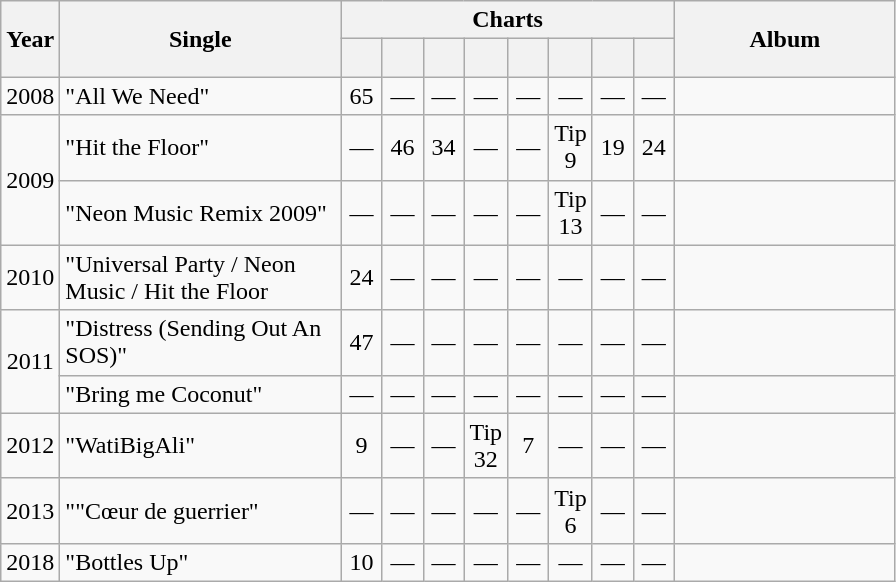<table class="wikitable">
<tr>
<th align="center" rowspan="2" width="5">Year</th>
<th align="center" rowspan="2" width="180">Single</th>
<th align="center" colspan="8" width="10">Charts</th>
<th align="center" rowspan="2" width="140">Album</th>
</tr>
<tr>
<th width="20"><br></th>
<th width="20"></th>
<th width="20"></th>
<th width="20"></th>
<th width="20"><br></th>
<th width="20"><br></th>
<th width="20"></th>
<th width="20"></th>
</tr>
<tr>
<td align="center">2008</td>
<td>"All We Need" <br></td>
<td align="center">65</td>
<td align="center">—</td>
<td align="center">—</td>
<td align="center">—</td>
<td align="center">—</td>
<td align="center">—</td>
<td align="center">—</td>
<td align="center">—</td>
<td align="left"></td>
</tr>
<tr>
<td align="center" rowspan=2>2009</td>
<td>"Hit the Floor"<br> </td>
<td align="center">—</td>
<td align="center">46</td>
<td align="center">34</td>
<td align="center">—</td>
<td align="center">—</td>
<td align="center">Tip 9</td>
<td align="center">19</td>
<td align="center">24</td>
<td align="left"></td>
</tr>
<tr>
<td>"Neon Music Remix 2009"</td>
<td align="center">—</td>
<td align="center">—</td>
<td align="center">—</td>
<td align="center">—</td>
<td align="center">—</td>
<td align="center">Tip 13</td>
<td align="center">—</td>
<td align="center">—</td>
<td align="left"></td>
</tr>
<tr>
<td align="center">2010</td>
<td>"Universal Party   / Neon Music / Hit the Floor </td>
<td align="center">24</td>
<td align="center">—</td>
<td align="center">—</td>
<td align="center">—</td>
<td align="center">—</td>
<td align="center">—</td>
<td align="center">—</td>
<td align="center">—</td>
<td align="left"></td>
</tr>
<tr>
<td align="center" rowspan=2>2011</td>
<td>"Distress (Sending Out An SOS)" <br></td>
<td align="center">47</td>
<td align="center">—</td>
<td align="center">—</td>
<td align="center">—</td>
<td align="center">—</td>
<td align="center">—</td>
<td align="center">—</td>
<td align="center">—</td>
<td align="left"></td>
</tr>
<tr>
<td>"Bring me Coconut" </td>
<td align="center">—</td>
<td align="center">—</td>
<td align="center">—</td>
<td align="center">—</td>
<td align="center">—</td>
<td align="center">—</td>
<td align="center">—</td>
<td align="center">—</td>
<td align="left"></td>
</tr>
<tr>
<td align="center">2012</td>
<td>"WatiBigAli" <br></td>
<td align="center">9</td>
<td align="center">—</td>
<td align="center">—</td>
<td align="center">Tip 32</td>
<td align="center">7</td>
<td align="center">—</td>
<td align="center">—</td>
<td align="center">—</td>
<td align="left"></td>
</tr>
<tr>
<td align="center">2013</td>
<td>""Cœur de guerrier"<br></td>
<td align="center">—</td>
<td align="center">—</td>
<td align="center">—</td>
<td align="center">—</td>
<td align="center">—</td>
<td align="center">Tip 6</td>
<td align="center">—</td>
<td align="center">—</td>
<td align="left"></td>
</tr>
<tr>
<td align="center">2018</td>
<td>"Bottles Up" <br></td>
<td align="center">10</td>
<td align="center">—</td>
<td align="center">—</td>
<td align="center">—</td>
<td align="center">—</td>
<td align="center">—</td>
<td align="center">—</td>
<td align="center">—</td>
<td align="left"></td>
</tr>
</table>
